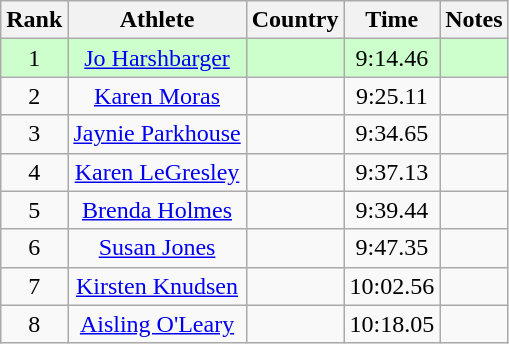<table class="wikitable sortable" style="text-align:center">
<tr>
<th>Rank</th>
<th>Athlete</th>
<th>Country</th>
<th>Time</th>
<th>Notes</th>
</tr>
<tr bgcolor=ccffcc>
<td>1</td>
<td><a href='#'>Jo Harshbarger</a></td>
<td align=left></td>
<td>9:14.46</td>
<td></td>
</tr>
<tr>
<td>2</td>
<td><a href='#'>Karen Moras</a></td>
<td align=left></td>
<td>9:25.11</td>
<td></td>
</tr>
<tr>
<td>3</td>
<td><a href='#'>Jaynie Parkhouse</a></td>
<td align=left></td>
<td>9:34.65</td>
<td></td>
</tr>
<tr>
<td>4</td>
<td><a href='#'>Karen LeGresley</a></td>
<td align=left></td>
<td>9:37.13</td>
<td></td>
</tr>
<tr>
<td>5</td>
<td><a href='#'>Brenda Holmes</a></td>
<td align=left></td>
<td>9:39.44</td>
<td></td>
</tr>
<tr>
<td>6</td>
<td><a href='#'>Susan Jones</a></td>
<td align=left></td>
<td>9:47.35</td>
<td></td>
</tr>
<tr>
<td>7</td>
<td><a href='#'>Kirsten Knudsen</a></td>
<td align=left></td>
<td>10:02.56</td>
<td></td>
</tr>
<tr>
<td>8</td>
<td><a href='#'>Aisling O'Leary</a></td>
<td align=left></td>
<td>10:18.05</td>
<td></td>
</tr>
</table>
